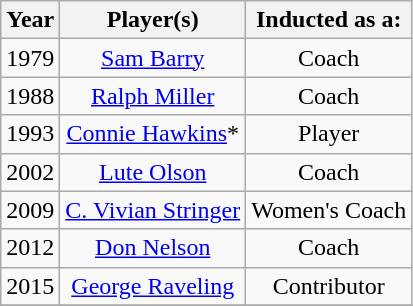<table class="wikitable" style="text-align: center;">
<tr>
<th>Year</th>
<th>Player(s)</th>
<th>Inducted as a:</th>
</tr>
<tr>
<td>1979</td>
<td><a href='#'>Sam Barry</a></td>
<td>Coach</td>
</tr>
<tr>
<td>1988</td>
<td><a href='#'>Ralph Miller</a></td>
<td>Coach</td>
</tr>
<tr>
<td>1993</td>
<td><a href='#'>Connie Hawkins</a>*</td>
<td>Player</td>
</tr>
<tr>
<td>2002</td>
<td><a href='#'>Lute Olson</a></td>
<td>Coach</td>
</tr>
<tr>
<td>2009</td>
<td><a href='#'>C. Vivian Stringer</a></td>
<td>Women's Coach</td>
</tr>
<tr>
<td>2012</td>
<td><a href='#'>Don Nelson</a></td>
<td>Coach</td>
</tr>
<tr>
<td>2015</td>
<td><a href='#'>George Raveling</a></td>
<td>Contributor</td>
</tr>
<tr>
</tr>
</table>
